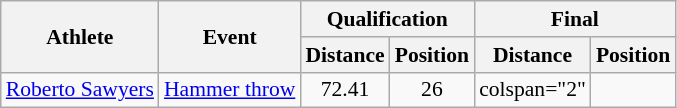<table class="wikitable" style="font-size:90%">
<tr>
<th rowspan="2">Athlete</th>
<th rowspan="2">Event</th>
<th colspan="2">Qualification</th>
<th colspan="2">Final</th>
</tr>
<tr>
<th>Distance</th>
<th>Position</th>
<th>Distance</th>
<th>Position</th>
</tr>
<tr style=text-align:center>
<td style=text-align:left><a href='#'>Roberto Sawyers</a></td>
<td style=text-align:left><a href='#'>Hammer throw</a></td>
<td>72.41</td>
<td>26</td>
<td>colspan="2" </td>
</tr>
</table>
